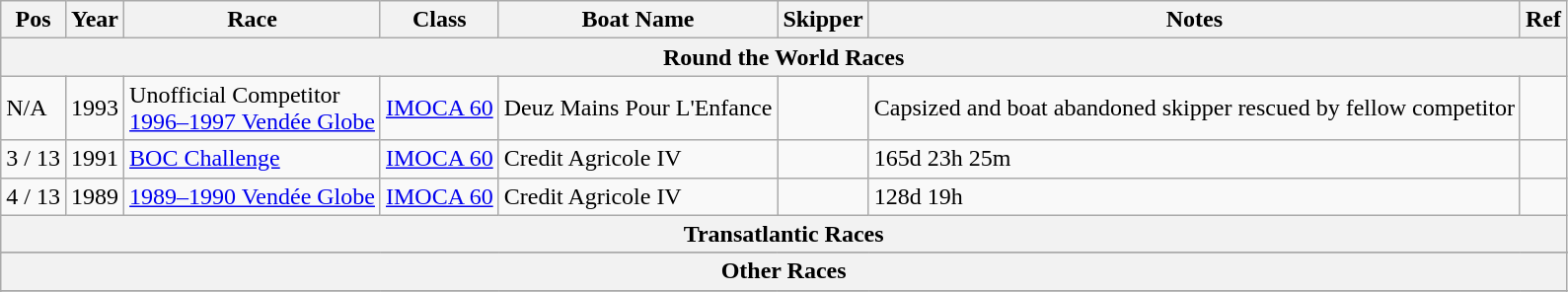<table class="wikitable sortable">
<tr>
<th>Pos</th>
<th>Year</th>
<th>Race</th>
<th>Class</th>
<th>Boat Name</th>
<th>Skipper</th>
<th>Notes</th>
<th>Ref</th>
</tr>
<tr>
<th colspan = 8><strong>Round the World Races</strong></th>
</tr>
<tr>
<td>N/A</td>
<td>1993</td>
<td>Unofficial Competitor<br><a href='#'>1996–1997 Vendée Globe</a></td>
<td><a href='#'>IMOCA 60</a></td>
<td>Deuz Mains Pour L'Enfance</td>
<td></td>
<td>Capsized and boat abandoned skipper rescued by fellow competitor </td>
<td></td>
</tr>
<tr>
<td>3 / 13</td>
<td>1991</td>
<td><a href='#'>BOC Challenge</a></td>
<td><a href='#'>IMOCA 60</a></td>
<td>Credit Agricole IV</td>
<td></td>
<td>165d 23h 25m</td>
<td></td>
</tr>
<tr>
<td>4 / 13</td>
<td>1989</td>
<td><a href='#'>1989–1990 Vendée Globe</a></td>
<td><a href='#'>IMOCA 60</a></td>
<td>Credit Agricole IV</td>
<td></td>
<td>128d 19h</td>
<td></td>
</tr>
<tr>
<th colspan = 8><strong>Transatlantic Races</strong></th>
</tr>
<tr>
</tr>
<tr>
<th colspan = 8><strong>Other Races</strong></th>
</tr>
<tr>
</tr>
<tr>
</tr>
</table>
